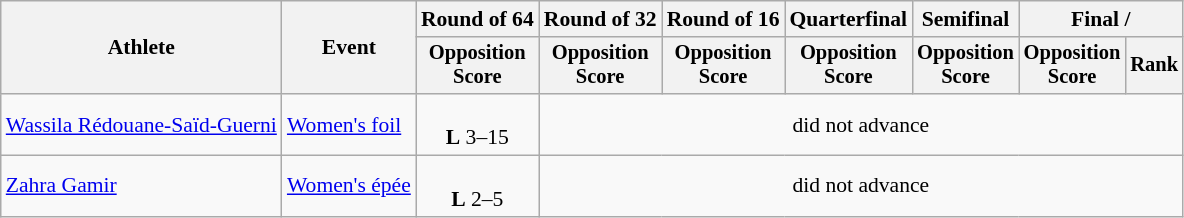<table class="wikitable" style="font-size:90%">
<tr>
<th rowspan=2>Athlete</th>
<th rowspan=2>Event</th>
<th>Round of 64</th>
<th>Round of 32</th>
<th>Round of 16</th>
<th>Quarterfinal</th>
<th>Semifinal</th>
<th colspan=2>Final / </th>
</tr>
<tr style="font-size:95%">
<th>Opposition<br>Score</th>
<th>Opposition<br>Score</th>
<th>Opposition<br>Score</th>
<th>Opposition<br>Score</th>
<th>Opposition<br>Score</th>
<th>Opposition<br>Score</th>
<th>Rank</th>
</tr>
<tr align=center>
<td align=left><a href='#'>Wassila Rédouane-Saïd-Guerni</a></td>
<td align=left><a href='#'>Women's foil</a></td>
<td><br><strong>L</strong> 3–15</td>
<td colspan=6>did not advance</td>
</tr>
<tr align=center>
<td align=left><a href='#'>Zahra Gamir</a></td>
<td align=left><a href='#'>Women's épée</a></td>
<td><br><strong>L</strong> 2–5</td>
<td colspan=6>did not advance</td>
</tr>
</table>
